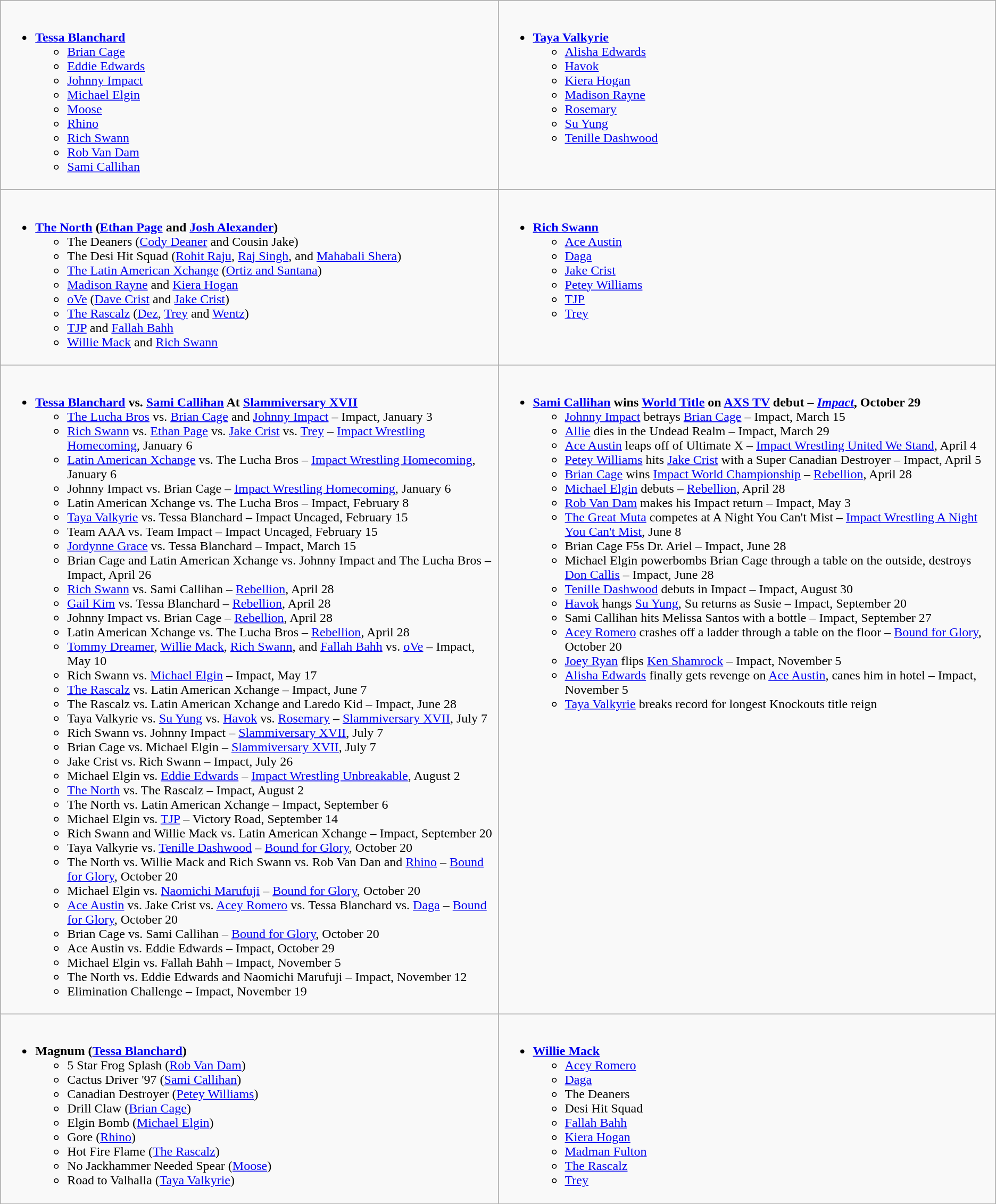<table class="wikitable">
<tr>
<td style="vertical-align:top;" width="50%"><br><ul><li><strong><a href='#'>Tessa Blanchard</a></strong><ul><li><a href='#'>Brian Cage</a></li><li><a href='#'>Eddie Edwards</a></li><li><a href='#'>Johnny Impact</a></li><li><a href='#'>Michael Elgin</a></li><li><a href='#'>Moose</a></li><li><a href='#'>Rhino</a></li><li><a href='#'>Rich Swann</a></li><li><a href='#'>Rob Van Dam</a></li><li><a href='#'>Sami Callihan</a></li></ul></li></ul></td>
<td style="vertical-align:top;" width="50%"><br><ul><li><strong><a href='#'>Taya Valkyrie</a></strong><ul><li><a href='#'>Alisha Edwards</a></li><li><a href='#'>Havok</a></li><li><a href='#'>Kiera Hogan</a></li><li><a href='#'>Madison Rayne</a></li><li><a href='#'>Rosemary</a></li><li><a href='#'>Su Yung</a></li><li><a href='#'>Tenille Dashwood</a></li></ul></li></ul></td>
</tr>
<tr>
<td style="vertical-align:top;" width="50%"><br><ul><li><strong><a href='#'>The North</a> (<a href='#'>Ethan Page</a> and <a href='#'>Josh Alexander</a>)</strong><ul><li>The Deaners (<a href='#'>Cody Deaner</a> and Cousin Jake)</li><li>The Desi Hit Squad (<a href='#'>Rohit Raju</a>, <a href='#'>Raj Singh</a>, and <a href='#'>Mahabali Shera</a>)</li><li><a href='#'>The Latin American Xchange</a> (<a href='#'>Ortiz and Santana</a>)</li><li><a href='#'>Madison Rayne</a> and <a href='#'>Kiera Hogan</a></li><li><a href='#'>oVe</a> (<a href='#'>Dave Crist</a> and <a href='#'>Jake Crist</a>)</li><li><a href='#'>The Rascalz</a> (<a href='#'>Dez</a>, <a href='#'>Trey</a> and <a href='#'>Wentz</a>)</li><li><a href='#'>TJP</a> and <a href='#'>Fallah Bahh</a></li><li><a href='#'>Willie Mack</a> and <a href='#'>Rich Swann</a></li></ul></li></ul></td>
<td style="vertical-align:top;" width="50%"><br><ul><li><strong><a href='#'>Rich Swann</a></strong><ul><li><a href='#'>Ace Austin</a></li><li><a href='#'>Daga</a></li><li><a href='#'>Jake Crist</a></li><li><a href='#'>Petey Williams</a></li><li><a href='#'>TJP</a></li><li><a href='#'>Trey</a></li></ul></li></ul></td>
</tr>
<tr>
<td style="vertical-align:top;" width="50%"><br><ul><li><strong><a href='#'>Tessa Blanchard</a> vs. <a href='#'>Sami Callihan</a> At <a href='#'>Slammiversary XVII</a></strong><ul><li><a href='#'>The Lucha Bros</a> vs. <a href='#'>Brian Cage</a> and <a href='#'>Johnny Impact</a> – Impact, January 3</li><li><a href='#'>Rich Swann</a> vs. <a href='#'>Ethan Page</a> vs. <a href='#'>Jake Crist</a> vs. <a href='#'>Trey</a> – <a href='#'>Impact Wrestling Homecoming</a>, January 6</li><li><a href='#'>Latin American Xchange</a> vs. The Lucha Bros – <a href='#'>Impact Wrestling Homecoming</a>, January 6</li><li>Johnny Impact vs. Brian Cage – <a href='#'>Impact Wrestling Homecoming</a>, January 6</li><li>Latin American Xchange vs. The Lucha Bros – Impact, February 8</li><li><a href='#'>Taya Valkyrie</a> vs. Tessa Blanchard – Impact Uncaged, February 15</li><li>Team AAA vs. Team Impact – Impact Uncaged, February 15</li><li><a href='#'>Jordynne Grace</a> vs. Tessa Blanchard – Impact, March 15</li><li>Brian Cage and Latin American Xchange vs. Johnny Impact and The Lucha Bros – Impact, April 26</li><li><a href='#'>Rich Swann</a> vs. Sami Callihan – <a href='#'>Rebellion</a>, April 28</li><li><a href='#'>Gail Kim</a> vs. Tessa Blanchard – <a href='#'>Rebellion</a>, April 28</li><li>Johnny Impact vs. Brian Cage – <a href='#'>Rebellion</a>, April 28</li><li>Latin American Xchange vs. The Lucha Bros – <a href='#'>Rebellion</a>, April 28</li><li><a href='#'>Tommy Dreamer</a>, <a href='#'>Willie Mack</a>, <a href='#'>Rich Swann</a>, and <a href='#'>Fallah Bahh</a> vs. <a href='#'>oVe</a> – Impact, May 10</li><li>Rich Swann vs. <a href='#'>Michael Elgin</a> – Impact, May 17</li><li><a href='#'>The Rascalz</a> vs. Latin American Xchange – Impact, June 7</li><li>The Rascalz vs. Latin American Xchange and Laredo Kid – Impact, June 28</li><li>Taya Valkyrie vs. <a href='#'>Su Yung</a> vs. <a href='#'>Havok</a> vs. <a href='#'>Rosemary</a> – <a href='#'>Slammiversary XVII</a>, July 7</li><li>Rich Swann vs. Johnny Impact – <a href='#'>Slammiversary XVII</a>, July 7</li><li>Brian Cage vs. Michael Elgin – <a href='#'>Slammiversary XVII</a>, July 7</li><li>Jake Crist vs. Rich Swann – Impact, July 26</li><li>Michael Elgin vs. <a href='#'>Eddie Edwards</a> – <a href='#'>Impact Wrestling Unbreakable</a>, August 2</li><li><a href='#'>The North</a> vs. The Rascalz – Impact, August 2</li><li>The North vs. Latin American Xchange – Impact, September 6</li><li>Michael Elgin vs. <a href='#'>TJP</a> – Victory Road, September 14</li><li>Rich Swann and Willie Mack vs. Latin American Xchange – Impact, September 20</li><li>Taya Valkyrie vs. <a href='#'>Tenille Dashwood</a> – <a href='#'>Bound for Glory</a>, October 20</li><li>The North vs. Willie Mack and Rich Swann vs. Rob Van Dan and <a href='#'>Rhino</a> – <a href='#'>Bound for Glory</a>, October 20</li><li>Michael Elgin vs. <a href='#'>Naomichi Marufuji</a> – <a href='#'>Bound for Glory</a>, October 20</li><li><a href='#'>Ace Austin</a> vs. Jake Crist vs. <a href='#'>Acey Romero</a> vs. Tessa Blanchard vs. <a href='#'>Daga</a> – <a href='#'>Bound for Glory</a>, October 20</li><li>Brian Cage vs. Sami Callihan – <a href='#'>Bound for Glory</a>, October 20</li><li>Ace Austin vs. Eddie Edwards – Impact, October 29</li><li>Michael Elgin vs. Fallah Bahh – Impact, November 5</li><li>The North vs. Eddie Edwards and Naomichi Marufuji – Impact, November 12</li><li>Elimination Challenge – Impact, November 19</li></ul></li></ul></td>
<td style="vertical-align:top;" width="50%"><br><ul><li><strong><a href='#'>Sami Callihan</a> wins <a href='#'>World Title</a> on <a href='#'>AXS TV</a> debut – <em><a href='#'>Impact</a></em>, October 29</strong><ul><li><a href='#'>Johnny Impact</a> betrays <a href='#'>Brian Cage</a> – Impact, March 15</li><li><a href='#'>Allie</a> dies in the Undead Realm – Impact, March 29</li><li><a href='#'>Ace Austin</a> leaps off of Ultimate X – <a href='#'>Impact Wrestling United We Stand</a>, April 4</li><li><a href='#'>Petey Williams</a> hits <a href='#'>Jake Crist</a> with a Super Canadian Destroyer – Impact, April 5</li><li><a href='#'>Brian Cage</a> wins <a href='#'>Impact World Championship</a> – <a href='#'>Rebellion</a>, April 28</li><li><a href='#'>Michael Elgin</a> debuts – <a href='#'>Rebellion</a>, April 28</li><li><a href='#'>Rob Van Dam</a> makes his Impact return – Impact, May 3</li><li><a href='#'>The Great Muta</a> competes at A Night You Can't Mist – <a href='#'>Impact Wrestling A Night You Can't Mist</a>, June 8</li><li>Brian Cage F5s Dr. Ariel – Impact, June 28</li><li>Michael Elgin powerbombs Brian Cage through a table on the outside, destroys <a href='#'>Don Callis</a> – Impact, June 28</li><li><a href='#'>Tenille Dashwood</a> debuts in Impact – Impact, August 30</li><li><a href='#'>Havok</a> hangs <a href='#'>Su Yung</a>, Su returns as Susie – Impact, September 20</li><li>Sami Callihan hits Melissa Santos with a bottle – Impact, September 27</li><li><a href='#'>Acey Romero</a> crashes off a ladder through a table on the floor – <a href='#'>Bound for Glory</a>, October 20</li><li><a href='#'>Joey Ryan</a> flips <a href='#'>Ken Shamrock</a> – Impact, November 5</li><li><a href='#'>Alisha Edwards</a> finally gets revenge on <a href='#'>Ace Austin</a>, canes him in hotel – Impact, November 5</li><li><a href='#'>Taya Valkyrie</a> breaks record for longest Knockouts title reign</li></ul></li></ul></td>
</tr>
<tr>
<td style="vertical-align:top;" width="50%"><br><ul><li><strong>Magnum (<a href='#'>Tessa Blanchard</a>)</strong><ul><li>5 Star Frog Splash (<a href='#'>Rob Van Dam</a>)</li><li>Cactus Driver '97 (<a href='#'>Sami Callihan</a>)</li><li>Canadian Destroyer (<a href='#'>Petey Williams</a>)</li><li>Drill Claw (<a href='#'>Brian Cage</a>)</li><li>Elgin Bomb (<a href='#'>Michael Elgin</a>)</li><li>Gore (<a href='#'>Rhino</a>)</li><li>Hot Fire Flame (<a href='#'>The Rascalz</a>)</li><li>No Jackhammer Needed Spear (<a href='#'>Moose</a>)</li><li>Road to Valhalla (<a href='#'>Taya Valkyrie</a>)</li></ul></li></ul></td>
<td style="vertical-align:top;" width="50%"><br><ul><li><strong><a href='#'>Willie Mack</a></strong><ul><li><a href='#'>Acey Romero</a></li><li><a href='#'>Daga</a></li><li>The Deaners</li><li>Desi Hit Squad</li><li><a href='#'>Fallah Bahh</a></li><li><a href='#'>Kiera Hogan</a></li><li><a href='#'>Madman Fulton</a></li><li><a href='#'>The Rascalz</a></li><li><a href='#'>Trey</a></li></ul></li></ul></td>
</tr>
</table>
